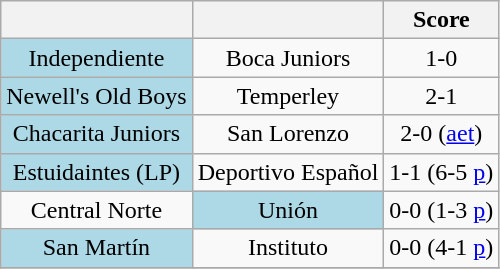<table class="wikitable" style="text-align: center;">
<tr>
<th></th>
<th></th>
<th>Score</th>
</tr>
<tr>
<td bgcolor="lightblue">Independiente</td>
<td>Boca Juniors</td>
<td>1-0</td>
</tr>
<tr>
<td bgcolor="lightblue">Newell's Old Boys</td>
<td>Temperley</td>
<td>2-1</td>
</tr>
<tr>
<td bgcolor="lightblue">Chacarita Juniors</td>
<td>San Lorenzo</td>
<td>2-0 (<a href='#'>aet</a>)</td>
</tr>
<tr>
<td bgcolor="lightblue">Estuidaintes (LP)</td>
<td>Deportivo Español</td>
<td>1-1 (6-5 <a href='#'>p</a>)</td>
</tr>
<tr>
<td>Central Norte</td>
<td bgcolor="lightblue">Unión</td>
<td>0-0 (1-3 <a href='#'>p</a>)</td>
</tr>
<tr>
<td bgcolor="lightblue">San Martín</td>
<td>Instituto</td>
<td>0-0 (4-1 <a href='#'>p</a>)</td>
</tr>
<tr>
</tr>
</table>
